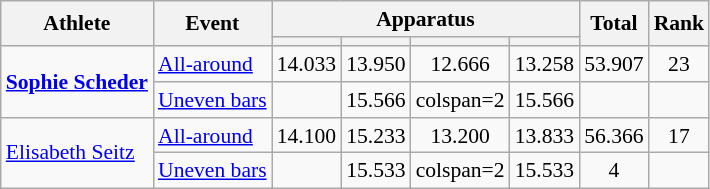<table class="wikitable" style="font-size:90%">
<tr>
<th rowspan=2>Athlete</th>
<th rowspan=2>Event</th>
<th colspan=4>Apparatus</th>
<th rowspan=2>Total</th>
<th rowspan=2>Rank</th>
</tr>
<tr style="font-size:95%">
<th></th>
<th></th>
<th></th>
<th></th>
</tr>
<tr align=center>
<td align=left rowspan=2><strong><a href='#'>Sophie Scheder</a></strong></td>
<td align=left><a href='#'>All-around</a></td>
<td>14.033</td>
<td>13.950</td>
<td>12.666</td>
<td>13.258</td>
<td>53.907</td>
<td>23</td>
</tr>
<tr align=center>
<td align=left><a href='#'>Uneven bars</a></td>
<td></td>
<td>15.566</td>
<td>colspan=2 </td>
<td>15.566</td>
<td></td>
</tr>
<tr align=center>
<td align=left rowspan=2><a href='#'>Elisabeth Seitz</a></td>
<td align=left><a href='#'>All-around</a></td>
<td>14.100</td>
<td>15.233</td>
<td>13.200</td>
<td>13.833</td>
<td>56.366</td>
<td>17</td>
</tr>
<tr align=center>
<td align=left><a href='#'>Uneven bars</a></td>
<td></td>
<td>15.533</td>
<td>colspan=2 </td>
<td>15.533</td>
<td>4</td>
</tr>
</table>
